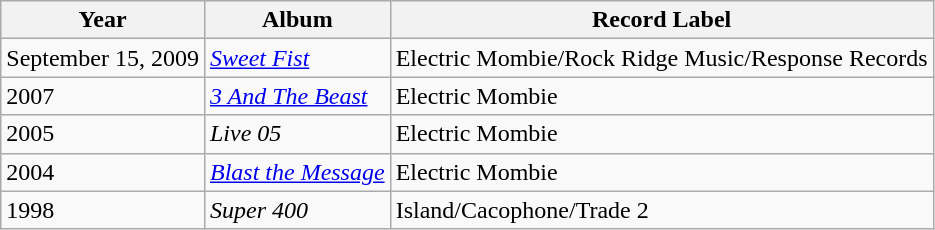<table class="wikitable">
<tr>
<th>Year</th>
<th>Album</th>
<th>Record Label</th>
</tr>
<tr>
<td>September 15, 2009</td>
<td><em><a href='#'>Sweet Fist</a></em></td>
<td>Electric Mombie/Rock Ridge Music/Response Records</td>
</tr>
<tr>
<td>2007</td>
<td><em><a href='#'>3 And The Beast</a></em></td>
<td>Electric Mombie</td>
</tr>
<tr>
<td>2005</td>
<td><em>Live 05</em></td>
<td>Electric Mombie</td>
</tr>
<tr>
<td>2004</td>
<td><em><a href='#'>Blast the Message</a></em></td>
<td>Electric Mombie</td>
</tr>
<tr>
<td>1998</td>
<td><em>Super 400</em></td>
<td>Island/Cacophone/Trade 2</td>
</tr>
</table>
